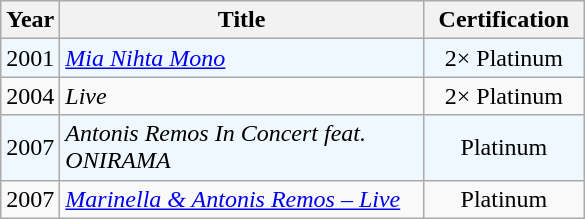<table class="wikitable">
<tr>
<th width="20">Year</th>
<th width="235">Title</th>
<th width="100">Certification</th>
</tr>
<tr bgcolor="#F0F8FF">
<td>2001</td>
<td><em><a href='#'>Mia Nihta Mono</a></em></td>
<td align="center">2× Platinum</td>
</tr>
<tr>
<td>2004</td>
<td><em>Live</em></td>
<td align="center">2× Platinum</td>
</tr>
<tr bgcolor="#F0F8FF">
<td>2007</td>
<td><em>Antonis Remos In Concert feat. ONIRAMA</em></td>
<td align="center">Platinum</td>
</tr>
<tr>
<td>2007</td>
<td><em><a href='#'>Marinella & Antonis Remos – Live</a></em></td>
<td align="center">Platinum</td>
</tr>
</table>
